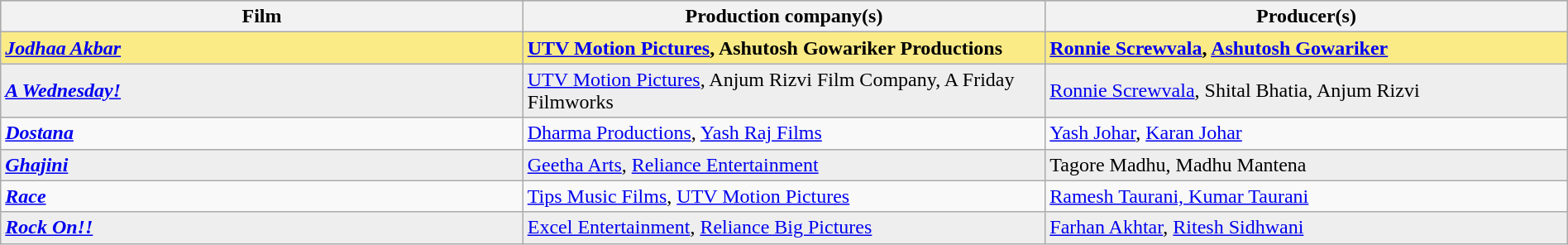<table class="wikitable" border="1" width="100%">
<tr style="background:#bebebe">
<th width="33%">Film</th>
<th width="33%">Production company(s)</th>
<th width="33%">Producer(s)</th>
</tr>
<tr style="background:#FAEB86">
<td><strong><em><a href='#'>Jodhaa Akbar</a></em></strong></td>
<td><strong><a href='#'>UTV Motion Pictures</a>, Ashutosh Gowariker Productions</strong></td>
<td><strong><a href='#'>Ronnie Screwvala</a>, <a href='#'>Ashutosh Gowariker</a></strong></td>
</tr>
<tr style="background:#EEEEEE">
<td><strong><em><a href='#'>A Wednesday!</a></em></strong></td>
<td><a href='#'>UTV Motion Pictures</a>, Anjum Rizvi Film Company, A Friday Filmworks</td>
<td><a href='#'>Ronnie Screwvala</a>, Shital Bhatia, Anjum Rizvi</td>
</tr>
<tr>
<td><strong><em><a href='#'>Dostana</a></em></strong></td>
<td><a href='#'>Dharma Productions</a>, <a href='#'>Yash Raj Films</a></td>
<td><a href='#'>Yash Johar</a>, <a href='#'>Karan Johar</a></td>
</tr>
<tr style="background:#EEEEEE">
<td><strong><em><a href='#'>Ghajini</a></em></strong></td>
<td><a href='#'>Geetha Arts</a>, <a href='#'>Reliance Entertainment</a></td>
<td>Tagore Madhu, Madhu Mantena</td>
</tr>
<tr>
<td><strong><em><a href='#'>Race</a></em></strong></td>
<td><a href='#'>Tips Music Films</a>, <a href='#'>UTV Motion Pictures</a></td>
<td><a href='#'>Ramesh Taurani, Kumar Taurani</a></td>
</tr>
<tr style="background:#EEEEEE">
<td><strong><em><a href='#'>Rock On!!</a></em></strong></td>
<td><a href='#'>Excel Entertainment</a>, <a href='#'>Reliance Big Pictures</a></td>
<td><a href='#'>Farhan Akhtar</a>, <a href='#'>Ritesh Sidhwani</a></td>
</tr>
</table>
